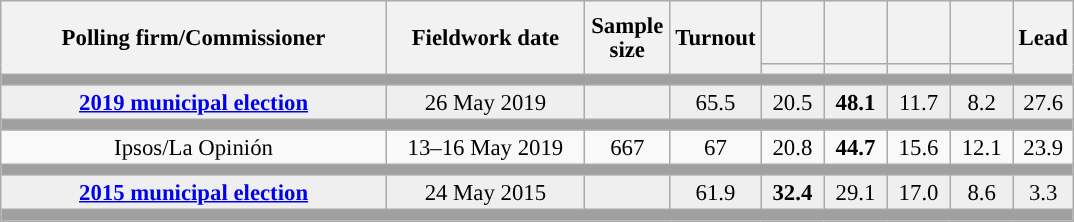<table class="wikitable collapsible collapsed" style="text-align:center; font-size:95%; line-height:16px;">
<tr style="height:42px;">
<th style="width:250px;" rowspan="2">Polling firm/Commissioner</th>
<th style="width:125px;" rowspan="2">Fieldwork date</th>
<th style="width:50px;" rowspan="2">Sample size</th>
<th style="width:45px;" rowspan="2">Turnout</th>
<th style="width:35px;"></th>
<th style="width:35px;"></th>
<th style="width:35px;"></th>
<th style="width:35px;"></th>
<th style="width:30px;" rowspan="2">Lead</th>
</tr>
<tr>
<th style="color:inherit;background:"></th>
<th style="color:inherit;background:"></th>
<th style="color:inherit;background:"></th>
<th style="color:inherit;background:"></th>
</tr>
<tr>
<td colspan="9" style="background:#A0A0A0"></td>
</tr>
<tr style="background:#EFEFEF;">
<td><strong><a href='#'>2019 municipal election</a></strong></td>
<td>26 May 2019</td>
<td></td>
<td>65.5</td>
<td>20.5<br></td>
<td><strong>48.1</strong><br></td>
<td>11.7<br></td>
<td>8.2<br></td>
<td style="background:">27.6</td>
</tr>
<tr>
<td colspan="9" style="background:#A0A0A0"></td>
</tr>
<tr>
<td>Ipsos/La Opinión</td>
<td>13–16 May 2019</td>
<td>667</td>
<td>67</td>
<td>20.8<br></td>
<td><strong>44.7</strong><br></td>
<td>15.6<br></td>
<td>12.1<br></td>
<td style="background:">23.9</td>
</tr>
<tr>
<td colspan="9" style="background:#A0A0A0"></td>
</tr>
<tr style="background:#EFEFEF;">
<td><strong><a href='#'>2015 municipal election</a></strong></td>
<td>24 May 2015</td>
<td></td>
<td>61.9</td>
<td><strong>32.4</strong><br></td>
<td>29.1<br></td>
<td>17.0<br></td>
<td>8.6<br></td>
<td style="background:">3.3</td>
</tr>
<tr>
<td colspan="9" style="background:#A0A0A0"></td>
</tr>
</table>
